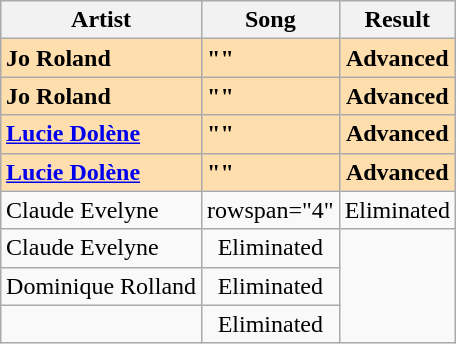<table class="sortable wikitable" style="margin: 1em auto 1em auto; text-align:center">
<tr>
<th>Artist</th>
<th>Song</th>
<th>Result</th>
</tr>
<tr style="font-weight:bold; background:navajowhite;">
<td align="left">Jo Roland</td>
<td align="left">""</td>
<td>Advanced</td>
</tr>
<tr style="font-weight:bold; background:navajowhite;">
<td align="left">Jo Roland</td>
<td align="left">""</td>
<td>Advanced</td>
</tr>
<tr style="font-weight:bold; background:navajowhite;">
<td align="left"><a href='#'>Lucie Dolène</a></td>
<td align="left">""</td>
<td>Advanced</td>
</tr>
<tr style="font-weight:bold; background:navajowhite;">
<td align="left"><a href='#'>Lucie Dolène</a></td>
<td align="left">""</td>
<td>Advanced</td>
</tr>
<tr>
<td align="left">Claude Evelyne</td>
<td>rowspan="4" </td>
<td>Eliminated</td>
</tr>
<tr>
<td align="left">Claude Evelyne</td>
<td>Eliminated</td>
</tr>
<tr>
<td align="left">Dominique Rolland</td>
<td>Eliminated</td>
</tr>
<tr>
<td align="left"></td>
<td>Eliminated</td>
</tr>
</table>
